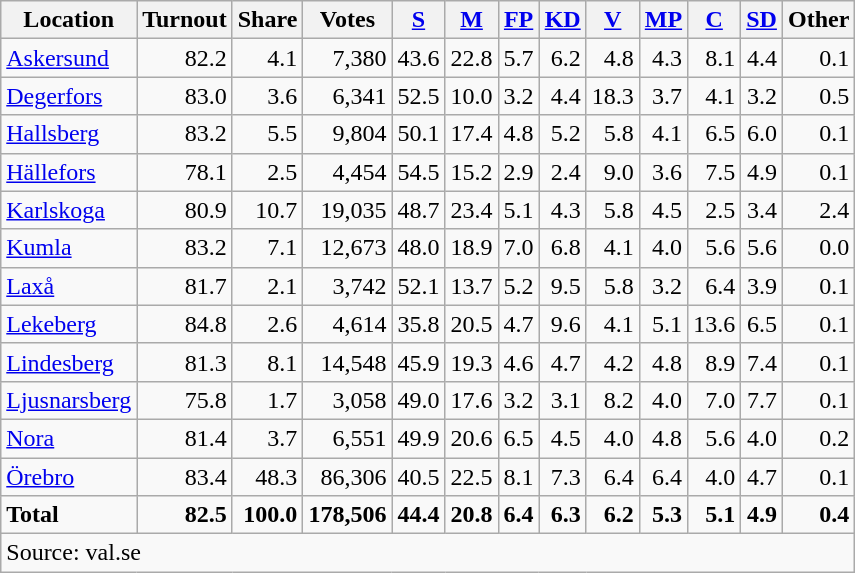<table class="wikitable sortable" style=text-align:right>
<tr>
<th>Location</th>
<th>Turnout</th>
<th>Share</th>
<th>Votes</th>
<th><a href='#'>S</a></th>
<th><a href='#'>M</a></th>
<th><a href='#'>FP</a></th>
<th><a href='#'>KD</a></th>
<th><a href='#'>V</a></th>
<th><a href='#'>MP</a></th>
<th><a href='#'>C</a></th>
<th><a href='#'>SD</a></th>
<th>Other</th>
</tr>
<tr>
<td align=left><a href='#'>Askersund</a></td>
<td>82.2</td>
<td>4.1</td>
<td>7,380</td>
<td>43.6</td>
<td>22.8</td>
<td>5.7</td>
<td>6.2</td>
<td>4.8</td>
<td>4.3</td>
<td>8.1</td>
<td>4.4</td>
<td>0.1</td>
</tr>
<tr>
<td align=left><a href='#'>Degerfors</a></td>
<td>83.0</td>
<td>3.6</td>
<td>6,341</td>
<td>52.5</td>
<td>10.0</td>
<td>3.2</td>
<td>4.4</td>
<td>18.3</td>
<td>3.7</td>
<td>4.1</td>
<td>3.2</td>
<td>0.5</td>
</tr>
<tr>
<td align=left><a href='#'>Hallsberg</a></td>
<td>83.2</td>
<td>5.5</td>
<td>9,804</td>
<td>50.1</td>
<td>17.4</td>
<td>4.8</td>
<td>5.2</td>
<td>5.8</td>
<td>4.1</td>
<td>6.5</td>
<td>6.0</td>
<td>0.1</td>
</tr>
<tr>
<td align=left><a href='#'>Hällefors</a></td>
<td>78.1</td>
<td>2.5</td>
<td>4,454</td>
<td>54.5</td>
<td>15.2</td>
<td>2.9</td>
<td>2.4</td>
<td>9.0</td>
<td>3.6</td>
<td>7.5</td>
<td>4.9</td>
<td>0.1</td>
</tr>
<tr>
<td align=left><a href='#'>Karlskoga</a></td>
<td>80.9</td>
<td>10.7</td>
<td>19,035</td>
<td>48.7</td>
<td>23.4</td>
<td>5.1</td>
<td>4.3</td>
<td>5.8</td>
<td>4.5</td>
<td>2.5</td>
<td>3.4</td>
<td>2.4</td>
</tr>
<tr>
<td align=left><a href='#'>Kumla</a></td>
<td>83.2</td>
<td>7.1</td>
<td>12,673</td>
<td>48.0</td>
<td>18.9</td>
<td>7.0</td>
<td>6.8</td>
<td>4.1</td>
<td>4.0</td>
<td>5.6</td>
<td>5.6</td>
<td>0.0</td>
</tr>
<tr>
<td align=left><a href='#'>Laxå</a></td>
<td>81.7</td>
<td>2.1</td>
<td>3,742</td>
<td>52.1</td>
<td>13.7</td>
<td>5.2</td>
<td>9.5</td>
<td>5.8</td>
<td>3.2</td>
<td>6.4</td>
<td>3.9</td>
<td>0.1</td>
</tr>
<tr>
<td align=left><a href='#'>Lekeberg</a></td>
<td>84.8</td>
<td>2.6</td>
<td>4,614</td>
<td>35.8</td>
<td>20.5</td>
<td>4.7</td>
<td>9.6</td>
<td>4.1</td>
<td>5.1</td>
<td>13.6</td>
<td>6.5</td>
<td>0.1</td>
</tr>
<tr>
<td align=left><a href='#'>Lindesberg</a></td>
<td>81.3</td>
<td>8.1</td>
<td>14,548</td>
<td>45.9</td>
<td>19.3</td>
<td>4.6</td>
<td>4.7</td>
<td>4.2</td>
<td>4.8</td>
<td>8.9</td>
<td>7.4</td>
<td>0.1</td>
</tr>
<tr>
<td align=left><a href='#'>Ljusnarsberg</a></td>
<td>75.8</td>
<td>1.7</td>
<td>3,058</td>
<td>49.0</td>
<td>17.6</td>
<td>3.2</td>
<td>3.1</td>
<td>8.2</td>
<td>4.0</td>
<td>7.0</td>
<td>7.7</td>
<td>0.1</td>
</tr>
<tr>
<td align=left><a href='#'>Nora</a></td>
<td>81.4</td>
<td>3.7</td>
<td>6,551</td>
<td>49.9</td>
<td>20.6</td>
<td>6.5</td>
<td>4.5</td>
<td>4.0</td>
<td>4.8</td>
<td>5.6</td>
<td>4.0</td>
<td>0.2</td>
</tr>
<tr>
<td align=left><a href='#'>Örebro</a></td>
<td>83.4</td>
<td>48.3</td>
<td>86,306</td>
<td>40.5</td>
<td>22.5</td>
<td>8.1</td>
<td>7.3</td>
<td>6.4</td>
<td>6.4</td>
<td>4.0</td>
<td>4.7</td>
<td>0.1</td>
</tr>
<tr>
<td align=left><strong>Total</strong></td>
<td><strong>82.5</strong></td>
<td><strong>100.0</strong></td>
<td><strong>178,506</strong></td>
<td><strong>44.4</strong></td>
<td><strong>20.8</strong></td>
<td><strong>6.4</strong></td>
<td><strong>6.3</strong></td>
<td><strong>6.2</strong></td>
<td><strong>5.3</strong></td>
<td><strong>5.1</strong></td>
<td><strong>4.9</strong></td>
<td><strong>0.4</strong></td>
</tr>
<tr>
<td align=left colspan=13>Source: val.se</td>
</tr>
</table>
